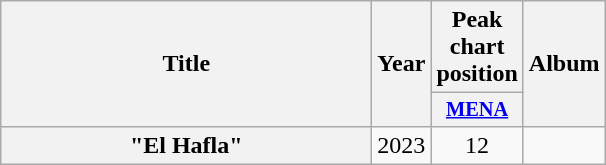<table class="wikitable plainrowheaders" style="text-align:center;">
<tr>
<th scope="col" rowspan="2" style="width:15em;">Title</th>
<th scope="col" rowspan="2" style="width:1em;">Year</th>
<th>Peak chart position</th>
<th scope="col" rowspan="2">Album</th>
</tr>
<tr>
<th scope="col" style="width:3em;font-size:85%;"><a href='#'>MENA</a><br></th>
</tr>
<tr>
<th scope="row">"El Hafla"</th>
<td>2023</td>
<td>12</td>
<td></td>
</tr>
</table>
